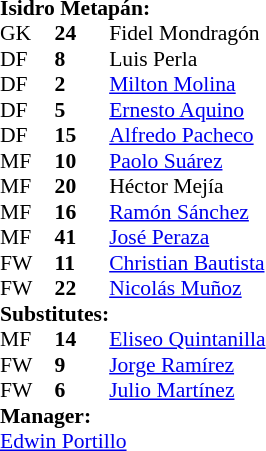<table style="font-size: 90%" cellspacing="0" cellpadding="0">
<tr>
<td colspan="4"><strong>Isidro Metapán:</strong></td>
</tr>
<tr>
<th width="25"></th>
<th width="25"></th>
</tr>
<tr>
<td>GK</td>
<td><strong>24</strong></td>
<td> Fidel Mondragón</td>
</tr>
<tr>
<td>DF</td>
<td><strong>8</strong></td>
<td> Luis Perla</td>
<td></td>
<td> </td>
</tr>
<tr>
<td>DF</td>
<td><strong>2</strong></td>
<td> <a href='#'>Milton Molina</a></td>
</tr>
<tr>
<td>DF</td>
<td><strong>5</strong></td>
<td> <a href='#'>Ernesto Aquino</a></td>
</tr>
<tr>
<td>DF</td>
<td><strong>15</strong></td>
<td> <a href='#'>Alfredo Pacheco</a></td>
</tr>
<tr>
<td>MF</td>
<td><strong>10</strong></td>
<td> <a href='#'>Paolo Suárez</a></td>
<td></td>
<td></td>
</tr>
<tr>
<td>MF</td>
<td><strong>20</strong></td>
<td> Héctor Mejía</td>
<td></td>
<td></td>
</tr>
<tr>
<td>MF</td>
<td><strong>16</strong></td>
<td> <a href='#'>Ramón Sánchez</a></td>
<td></td>
<td></td>
</tr>
<tr>
<td>MF</td>
<td><strong>41</strong></td>
<td> <a href='#'>José Peraza</a></td>
<td></td>
<td></td>
</tr>
<tr>
<td>FW</td>
<td><strong>11</strong></td>
<td> <a href='#'>Christian Bautista</a></td>
<td></td>
<td></td>
</tr>
<tr>
<td>FW</td>
<td><strong>22</strong></td>
<td> <a href='#'>Nicolás Muñoz</a></td>
<td></td>
<td></td>
</tr>
<tr>
<td colspan=2><strong>Substitutes:</strong></td>
</tr>
<tr>
<td>MF</td>
<td><strong>14</strong></td>
<td> <a href='#'>Eliseo Quintanilla</a></td>
<td></td>
<td></td>
</tr>
<tr>
<td>FW</td>
<td><strong>9</strong></td>
<td> <a href='#'>Jorge Ramírez</a></td>
<td></td>
<td></td>
</tr>
<tr>
<td>FW</td>
<td><strong>6</strong></td>
<td> <a href='#'>Julio Martínez</a></td>
<td></td>
<td></td>
</tr>
<tr>
<td colspan=3><strong>Manager:</strong></td>
</tr>
<tr>
<td colspan=4> <a href='#'>Edwin Portillo</a></td>
</tr>
</table>
